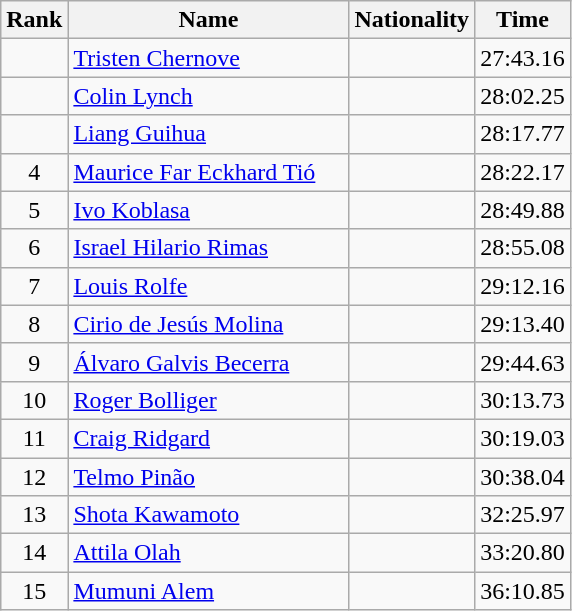<table class="wikitable sortable" style="text-align:center">
<tr>
<th width=20>Rank</th>
<th width=180>Name</th>
<th>Nationality</th>
<th>Time</th>
</tr>
<tr>
<td></td>
<td align=left><a href='#'>Tristen Chernove</a></td>
<td align=left></td>
<td>27:43.16</td>
</tr>
<tr>
<td></td>
<td align=left><a href='#'>Colin Lynch</a></td>
<td align=left></td>
<td>28:02.25</td>
</tr>
<tr>
<td></td>
<td align=left><a href='#'>Liang Guihua</a></td>
<td align=left></td>
<td>28:17.77</td>
</tr>
<tr>
<td>4</td>
<td align=left><a href='#'>Maurice Far Eckhard Tió</a></td>
<td align=left></td>
<td>28:22.17</td>
</tr>
<tr>
<td>5</td>
<td align=left><a href='#'>Ivo Koblasa</a></td>
<td align=left></td>
<td>28:49.88</td>
</tr>
<tr>
<td>6</td>
<td align=left><a href='#'>Israel Hilario Rimas</a></td>
<td align=left></td>
<td>28:55.08</td>
</tr>
<tr>
<td>7</td>
<td align=left><a href='#'>Louis Rolfe</a></td>
<td align=left></td>
<td>29:12.16</td>
</tr>
<tr>
<td>8</td>
<td align=left><a href='#'>Cirio de Jesús Molina</a></td>
<td align=left></td>
<td>29:13.40</td>
</tr>
<tr>
<td>9</td>
<td align=left><a href='#'>Álvaro Galvis Becerra</a></td>
<td align=left></td>
<td>29:44.63</td>
</tr>
<tr>
<td>10</td>
<td align=left><a href='#'>Roger Bolliger</a></td>
<td align=left></td>
<td>30:13.73</td>
</tr>
<tr>
<td>11</td>
<td align=left><a href='#'>Craig Ridgard</a></td>
<td align=left></td>
<td>30:19.03</td>
</tr>
<tr>
<td>12</td>
<td align=left><a href='#'>Telmo Pinão</a></td>
<td align=left></td>
<td>30:38.04</td>
</tr>
<tr>
<td>13</td>
<td align=left><a href='#'>Shota Kawamoto</a></td>
<td align=left></td>
<td>32:25.97</td>
</tr>
<tr>
<td>14</td>
<td align=left><a href='#'>Attila Olah</a></td>
<td align=left></td>
<td>33:20.80</td>
</tr>
<tr>
<td>15</td>
<td align=left><a href='#'>Mumuni Alem</a></td>
<td align=left></td>
<td>36:10.85</td>
</tr>
</table>
